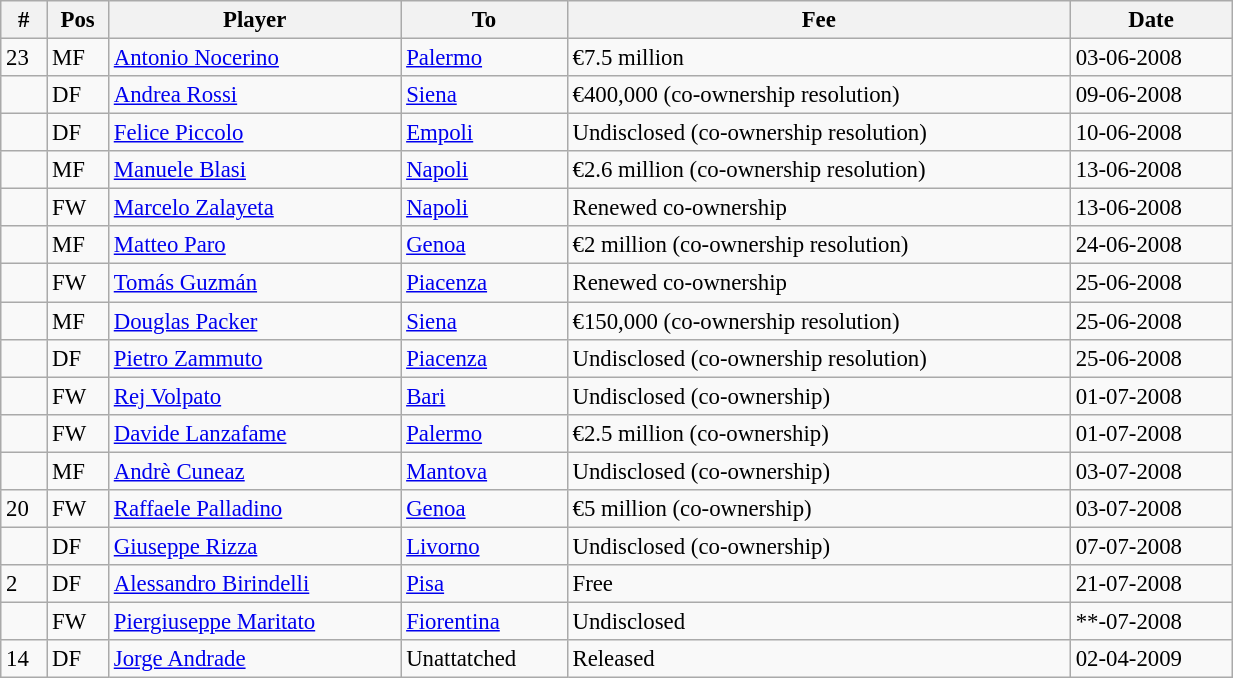<table width=65% class="wikitable" style="text-align:center; font-size:95%; text-align:left">
<tr>
<th><strong>#</strong></th>
<th><strong>Pos</strong></th>
<th><strong>Player</strong></th>
<th><strong>To</strong></th>
<th><strong>Fee</strong></th>
<th>Date</th>
</tr>
<tr --->
<td>23</td>
<td>MF</td>
<td> <a href='#'>Antonio Nocerino</a></td>
<td><a href='#'>Palermo</a></td>
<td>€7.5 million</td>
<td>03-06-2008</td>
</tr>
<tr --->
<td></td>
<td>DF</td>
<td> <a href='#'>Andrea Rossi</a></td>
<td><a href='#'>Siena</a></td>
<td>€400,000 (co-ownership resolution)</td>
<td>09-06-2008</td>
</tr>
<tr --->
<td></td>
<td>DF</td>
<td> <a href='#'>Felice Piccolo</a></td>
<td><a href='#'>Empoli</a></td>
<td>Undisclosed (co-ownership resolution)</td>
<td>10-06-2008</td>
</tr>
<tr --->
<td></td>
<td>MF</td>
<td> <a href='#'>Manuele Blasi</a></td>
<td><a href='#'>Napoli</a></td>
<td>€2.6 million (co-ownership resolution)</td>
<td>13-06-2008</td>
</tr>
<tr --->
<td></td>
<td>FW</td>
<td> <a href='#'>Marcelo Zalayeta</a></td>
<td><a href='#'>Napoli</a></td>
<td>Renewed co-ownership</td>
<td>13-06-2008</td>
</tr>
<tr --->
<td></td>
<td>MF</td>
<td> <a href='#'>Matteo Paro</a></td>
<td><a href='#'>Genoa</a></td>
<td>€2 million (co-ownership resolution)</td>
<td>24-06-2008</td>
</tr>
<tr --->
<td></td>
<td>FW</td>
<td> <a href='#'>Tomás Guzmán</a></td>
<td><a href='#'>Piacenza</a></td>
<td>Renewed co-ownership</td>
<td>25-06-2008</td>
</tr>
<tr --->
<td></td>
<td>MF</td>
<td> <a href='#'>Douglas Packer</a></td>
<td><a href='#'>Siena</a></td>
<td>€150,000 (co-ownership resolution)</td>
<td>25-06-2008</td>
</tr>
<tr --->
<td></td>
<td>DF</td>
<td> <a href='#'>Pietro Zammuto</a></td>
<td><a href='#'>Piacenza</a></td>
<td>Undisclosed (co-ownership resolution)</td>
<td>25-06-2008</td>
</tr>
<tr --->
<td></td>
<td>FW</td>
<td> <a href='#'>Rej Volpato</a></td>
<td><a href='#'>Bari</a></td>
<td>Undisclosed (co-ownership)</td>
<td>01-07-2008</td>
</tr>
<tr --->
<td></td>
<td>FW</td>
<td> <a href='#'>Davide Lanzafame</a></td>
<td><a href='#'>Palermo</a></td>
<td>€2.5 million (co-ownership)</td>
<td>01-07-2008</td>
</tr>
<tr --->
<td></td>
<td>MF</td>
<td> <a href='#'>Andrè Cuneaz</a></td>
<td><a href='#'>Mantova</a></td>
<td>Undisclosed (co-ownership)</td>
<td>03-07-2008</td>
</tr>
<tr --->
<td>20</td>
<td>FW</td>
<td> <a href='#'>Raffaele Palladino</a></td>
<td><a href='#'>Genoa</a></td>
<td>€5 million (co-ownership)</td>
<td>03-07-2008</td>
</tr>
<tr --->
<td></td>
<td>DF</td>
<td> <a href='#'>Giuseppe Rizza</a></td>
<td><a href='#'>Livorno</a></td>
<td>Undisclosed (co-ownership)</td>
<td>07-07-2008</td>
</tr>
<tr --->
<td>2</td>
<td>DF</td>
<td> <a href='#'>Alessandro Birindelli</a></td>
<td><a href='#'>Pisa</a></td>
<td>Free</td>
<td>21-07-2008</td>
</tr>
<tr --->
<td></td>
<td>FW</td>
<td> <a href='#'>Piergiuseppe Maritato</a></td>
<td><a href='#'>Fiorentina</a></td>
<td>Undisclosed</td>
<td>**-07-2008</td>
</tr>
<tr --->
<td>14</td>
<td>DF</td>
<td> <a href='#'>Jorge Andrade</a></td>
<td>Unattatched</td>
<td>Released</td>
<td>02-04-2009</td>
</tr>
</table>
